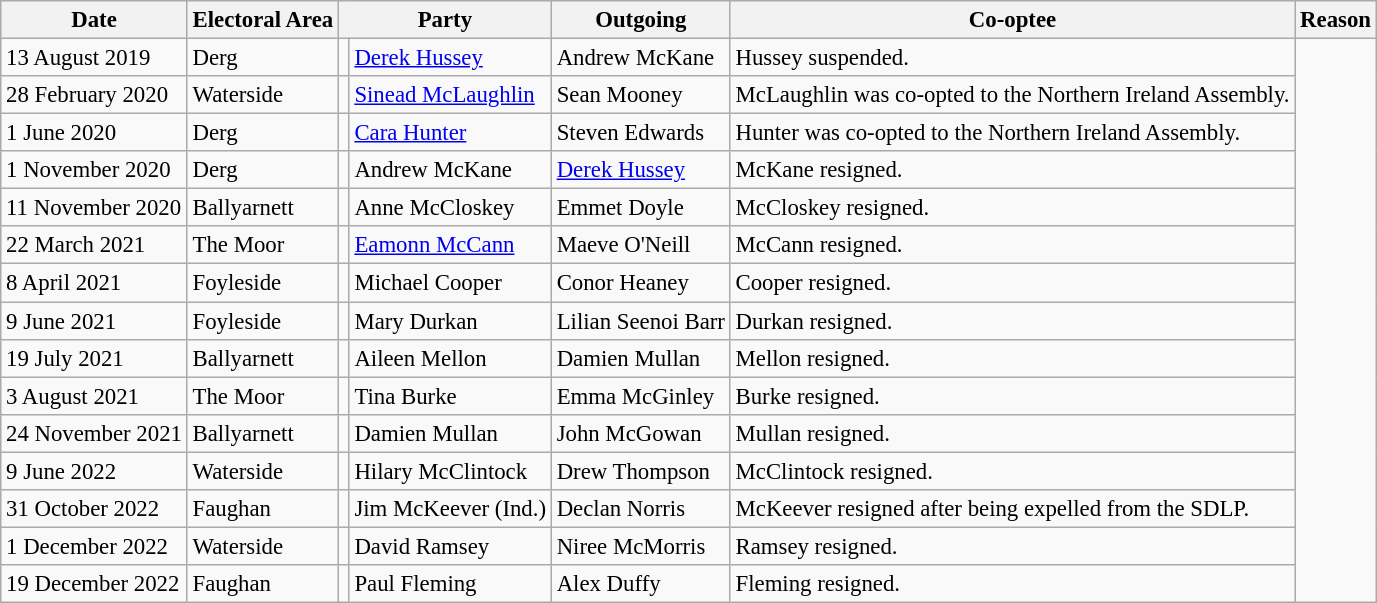<table class="wikitable" style="font-size: 95%;">
<tr>
<th>Date</th>
<th>Electoral Area</th>
<th colspan="2">Party</th>
<th>Outgoing</th>
<th>Co-optee</th>
<th>Reason</th>
</tr>
<tr>
<td>13 August 2019</td>
<td>Derg</td>
<td></td>
<td><a href='#'>Derek Hussey</a></td>
<td>Andrew McKane</td>
<td>Hussey suspended.</td>
</tr>
<tr>
<td>28 February 2020</td>
<td>Waterside</td>
<td></td>
<td><a href='#'>Sinead McLaughlin</a></td>
<td>Sean Mooney</td>
<td>McLaughlin was co-opted to the Northern Ireland Assembly.</td>
</tr>
<tr>
<td>1 June 2020</td>
<td>Derg</td>
<td></td>
<td><a href='#'>Cara Hunter</a></td>
<td>Steven Edwards</td>
<td>Hunter was co-opted to the Northern Ireland Assembly.</td>
</tr>
<tr>
<td>1 November 2020</td>
<td>Derg</td>
<td></td>
<td>Andrew McKane</td>
<td><a href='#'>Derek Hussey</a></td>
<td>McKane resigned.</td>
</tr>
<tr>
<td>11 November 2020</td>
<td>Ballyarnett</td>
<td></td>
<td>Anne McCloskey</td>
<td>Emmet Doyle</td>
<td>McCloskey resigned.</td>
</tr>
<tr>
<td>22 March 2021</td>
<td>The Moor</td>
<td></td>
<td><a href='#'>Eamonn McCann</a></td>
<td>Maeve O'Neill</td>
<td>McCann resigned.</td>
</tr>
<tr>
<td>8 April 2021</td>
<td>Foyleside</td>
<td></td>
<td>Michael Cooper</td>
<td>Conor Heaney</td>
<td>Cooper resigned.</td>
</tr>
<tr>
<td>9 June 2021</td>
<td>Foyleside</td>
<td></td>
<td>Mary Durkan</td>
<td>Lilian Seenoi Barr</td>
<td>Durkan resigned.</td>
</tr>
<tr>
<td>19 July 2021</td>
<td>Ballyarnett</td>
<td></td>
<td>Aileen Mellon</td>
<td>Damien Mullan</td>
<td>Mellon resigned.</td>
</tr>
<tr>
<td>3 August 2021</td>
<td>The Moor</td>
<td></td>
<td>Tina Burke</td>
<td>Emma McGinley</td>
<td>Burke resigned.</td>
</tr>
<tr>
<td>24 November 2021</td>
<td>Ballyarnett</td>
<td></td>
<td>Damien Mullan</td>
<td>John McGowan</td>
<td>Mullan resigned.</td>
</tr>
<tr>
<td>9 June 2022</td>
<td>Waterside</td>
<td></td>
<td>Hilary McClintock</td>
<td>Drew Thompson</td>
<td>McClintock resigned.</td>
</tr>
<tr>
<td>31 October 2022</td>
<td>Faughan</td>
<td></td>
<td>Jim McKeever (Ind.)</td>
<td>Declan Norris</td>
<td>McKeever resigned after being expelled from the SDLP.</td>
</tr>
<tr>
<td>1 December 2022</td>
<td>Waterside</td>
<td></td>
<td>David Ramsey</td>
<td>Niree McMorris</td>
<td>Ramsey resigned.</td>
</tr>
<tr>
<td>19 December 2022</td>
<td>Faughan</td>
<td></td>
<td>Paul Fleming</td>
<td>Alex Duffy</td>
<td>Fleming resigned.</td>
</tr>
</table>
